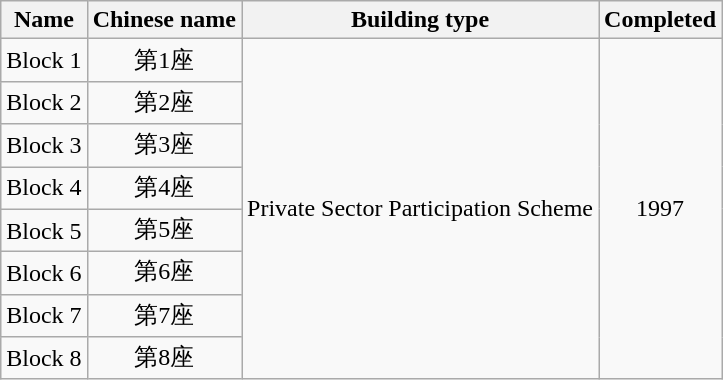<table class="wikitable" style="text-align: center">
<tr>
<th>Name</th>
<th>Chinese name</th>
<th>Building type</th>
<th>Completed</th>
</tr>
<tr>
<td>Block 1</td>
<td>第1座</td>
<td rowspan="8">Private Sector Participation Scheme</td>
<td rowspan="8">1997</td>
</tr>
<tr>
<td>Block 2</td>
<td>第2座</td>
</tr>
<tr>
<td>Block 3</td>
<td>第3座</td>
</tr>
<tr>
<td>Block 4</td>
<td>第4座</td>
</tr>
<tr>
<td>Block 5</td>
<td>第5座</td>
</tr>
<tr>
<td>Block 6</td>
<td>第6座</td>
</tr>
<tr>
<td>Block 7</td>
<td>第7座</td>
</tr>
<tr>
<td>Block 8</td>
<td>第8座</td>
</tr>
</table>
